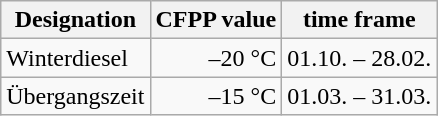<table class="wikitable">
<tr>
<th>Designation</th>
<th>CFPP value</th>
<th>time frame</th>
</tr>
<tr>
<td>Winterdiesel</td>
<td align=right>–20 °C</td>
<td>01.10. – 28.02.</td>
</tr>
<tr>
<td>Übergangszeit</td>
<td align=right>–15 °C</td>
<td>01.03. – 31.03.</td>
</tr>
</table>
